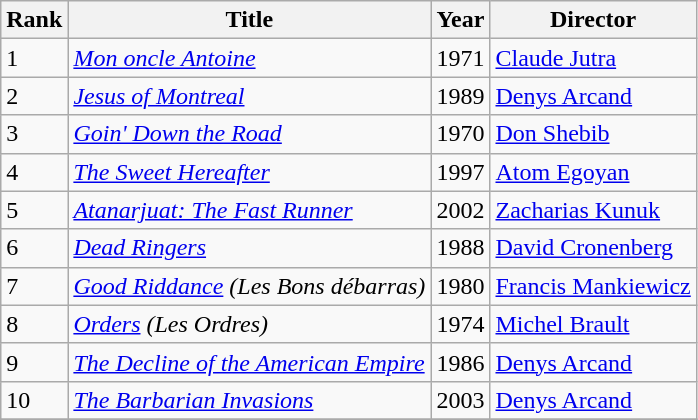<table class="sortable wikitable">
<tr>
<th>Rank</th>
<th>Title</th>
<th>Year</th>
<th>Director</th>
</tr>
<tr>
<td>1</td>
<td><em><a href='#'>Mon oncle Antoine</a></em></td>
<td>1971</td>
<td><a href='#'>Claude Jutra</a></td>
</tr>
<tr>
<td>2</td>
<td><em><a href='#'>Jesus of Montreal</a></em></td>
<td>1989</td>
<td><a href='#'>Denys Arcand</a></td>
</tr>
<tr>
<td>3</td>
<td><em><a href='#'>Goin' Down the Road</a></em></td>
<td>1970</td>
<td><a href='#'>Don Shebib</a></td>
</tr>
<tr>
<td>4</td>
<td><em><a href='#'>The Sweet Hereafter</a></em></td>
<td>1997</td>
<td><a href='#'>Atom Egoyan</a></td>
</tr>
<tr>
<td>5</td>
<td><em><a href='#'>Atanarjuat: The Fast Runner</a></em></td>
<td>2002</td>
<td><a href='#'>Zacharias Kunuk</a></td>
</tr>
<tr>
<td>6</td>
<td><em><a href='#'>Dead Ringers</a></em></td>
<td>1988</td>
<td><a href='#'>David Cronenberg</a></td>
</tr>
<tr>
<td>7</td>
<td><em><a href='#'>Good Riddance</a> (Les Bons débarras)</em></td>
<td>1980</td>
<td><a href='#'>Francis Mankiewicz</a></td>
</tr>
<tr>
<td>8</td>
<td><em><a href='#'>Orders</a> (Les Ordres)</em></td>
<td>1974</td>
<td><a href='#'>Michel Brault</a></td>
</tr>
<tr>
<td>9</td>
<td><em><a href='#'>The Decline of the American Empire</a></em></td>
<td>1986</td>
<td><a href='#'>Denys Arcand</a></td>
</tr>
<tr>
<td>10</td>
<td><em><a href='#'>The Barbarian Invasions</a></em></td>
<td>2003</td>
<td><a href='#'>Denys Arcand</a></td>
</tr>
<tr>
</tr>
</table>
